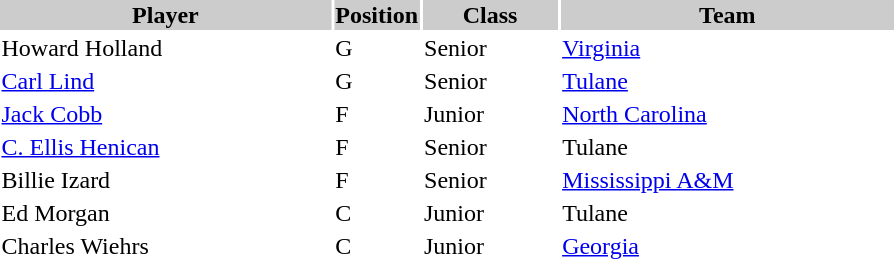<table style="width:600px" "border:'1' 'solid' 'gray'">
<tr>
<th bgcolor="#CCCCCC" style="width:40%">Player</th>
<th bgcolor="#CCCCCC" style="width:4%">Position</th>
<th bgcolor="#CCCCCC" style="width:16%">Class</th>
<th bgcolor="#CCCCCC" style="width:40%">Team</th>
</tr>
<tr>
<td>Howard Holland</td>
<td>G</td>
<td>Senior</td>
<td><a href='#'>Virginia</a></td>
</tr>
<tr>
<td><a href='#'>Carl Lind</a></td>
<td>G</td>
<td>Senior</td>
<td><a href='#'>Tulane</a></td>
</tr>
<tr>
<td><a href='#'>Jack Cobb</a></td>
<td>F</td>
<td>Junior</td>
<td><a href='#'>North Carolina</a></td>
</tr>
<tr>
<td><a href='#'>C. Ellis Henican</a></td>
<td>F</td>
<td>Senior</td>
<td>Tulane</td>
</tr>
<tr>
<td>Billie Izard</td>
<td>F</td>
<td>Senior</td>
<td><a href='#'>Mississippi A&M</a></td>
</tr>
<tr>
<td>Ed Morgan</td>
<td>C</td>
<td>Junior</td>
<td>Tulane</td>
</tr>
<tr>
<td>Charles Wiehrs</td>
<td>C</td>
<td>Junior</td>
<td><a href='#'>Georgia</a></td>
</tr>
</table>
